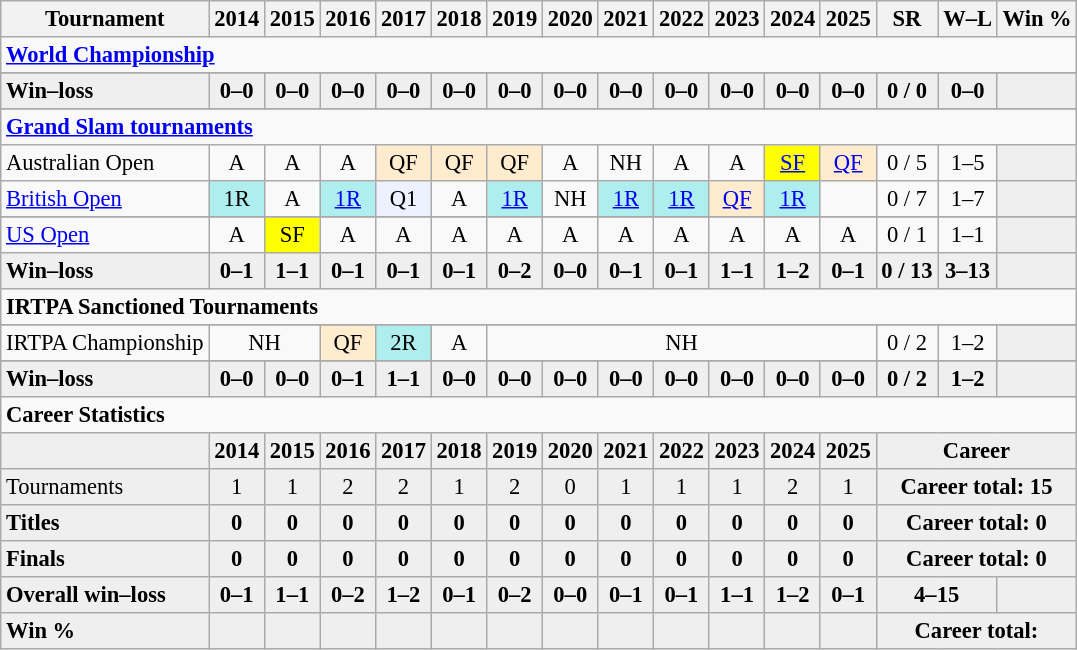<table class="wikitable nowrap" style=text-align:center;font-size:94%>
<tr>
<th>Tournament</th>
<th>2014</th>
<th>2015</th>
<th>2016</th>
<th>2017</th>
<th>2018</th>
<th>2019</th>
<th>2020</th>
<th>2021</th>
<th>2022</th>
<th>2023</th>
<th>2024</th>
<th>2025</th>
<th>SR</th>
<th>W–L</th>
<th>Win %</th>
</tr>
<tr>
<td colspan="16" style="text-align:left"><strong><a href='#'>World Championship</a></strong></td>
</tr>
<tr>
</tr>
<tr style=font-weight:bold;background:#efefef>
<td style=text-align:left>Win–loss</td>
<td>0–0</td>
<td>0–0</td>
<td>0–0</td>
<td>0–0</td>
<td>0–0</td>
<td>0–0</td>
<td>0–0</td>
<td>0–0</td>
<td>0–0</td>
<td>0–0</td>
<td>0–0</td>
<td>0–0</td>
<td>0 / 0</td>
<td>0–0</td>
<td bgcolor=efefef></td>
</tr>
<tr style=font-weight:bold;background:#efefef>
</tr>
<tr>
<td colspan="16" style="text-align:left"><strong><a href='#'>Grand Slam tournaments</a></strong></td>
</tr>
<tr>
<td align=left>Australian Open</td>
<td>A</td>
<td>A</td>
<td>A</td>
<td bgcolor=ffebcd>QF</td>
<td bgcolor=ffebcd>QF</td>
<td bgcolor=ffebcd>QF</td>
<td>A</td>
<td>NH</td>
<td>A</td>
<td>A</td>
<td style="background:yellow;"><a href='#'>SF</a></td>
<td bgcolor=ffebcd><a href='#'>QF</a></td>
<td>0 / 5</td>
<td>1–5</td>
<td bgcolor=efefef></td>
</tr>
<tr>
<td align=left><a href='#'>British Open</a></td>
<td bgcolor=afeeee>1R</td>
<td>A</td>
<td bgcolor=afeeee><a href='#'>1R</a></td>
<td bgcolor=ecf2ff>Q1</td>
<td>A</td>
<td bgcolor=afeeee><a href='#'>1R</a></td>
<td>NH</td>
<td bgcolor=afeeee><a href='#'>1R</a></td>
<td bgcolor=afeeee><a href='#'>1R</a></td>
<td bgcolor=ffebcd><a href='#'>QF</a></td>
<td bgcolor=afeeee><a href='#'>1R</a></td>
<td></td>
<td>0 / 7</td>
<td>1–7</td>
<td bgcolor=efefef></td>
</tr>
<tr>
</tr>
<tr>
<td align=left><a href='#'>US Open</a></td>
<td>A</td>
<td style="background:yellow;">SF</td>
<td>A</td>
<td>A</td>
<td>A</td>
<td>A</td>
<td>A</td>
<td>A</td>
<td>A</td>
<td>A</td>
<td>A</td>
<td>A</td>
<td>0 / 1</td>
<td>1–1</td>
<td bgcolor=efefef></td>
</tr>
<tr style=font-weight:bold;background:#efefef>
<td style=text-align:left>Win–loss</td>
<td>0–1</td>
<td>1–1</td>
<td>0–1</td>
<td>0–1</td>
<td>0–1</td>
<td>0–2</td>
<td>0–0</td>
<td>0–1</td>
<td>0–1</td>
<td>1–1</td>
<td>1–2</td>
<td>0–1</td>
<td>0 / 13</td>
<td>3–13</td>
<td bgcolor=efefef></td>
</tr>
<tr>
<td colspan="16" style="text-align:left"><strong>IRTPA Sanctioned Tournaments</strong></td>
</tr>
<tr>
</tr>
<tr>
</tr>
<tr>
<td align=left>IRTPA Championship</td>
<td colspan=2>NH</td>
<td bgcolor=ffebcd>QF</td>
<td bgcolor=afeeee>2R</td>
<td>A</td>
<td colspan=7>NH</td>
<td>0 / 2</td>
<td>1–2</td>
<td bgcolor=efefef></td>
</tr>
<tr>
</tr>
<tr style=font-weight:bold;background:#efefef>
<td style=text-align:left>Win–loss</td>
<td>0–0</td>
<td>0–0</td>
<td>0–1</td>
<td>1–1</td>
<td>0–0</td>
<td>0–0</td>
<td>0–0</td>
<td>0–0</td>
<td>0–0</td>
<td>0–0</td>
<td>0–0</td>
<td>0–0</td>
<td>0 / 2</td>
<td>1–2</td>
<td bgcolor=efefef></td>
</tr>
<tr>
<td colspan="16" style="text-align:left"><strong>Career Statistics</strong></td>
</tr>
<tr style="font-weight:bold;background:#EFEFEF;">
<td></td>
<td>2014</td>
<td>2015</td>
<td>2016</td>
<td>2017</td>
<td>2018</td>
<td>2019</td>
<td>2020</td>
<td>2021</td>
<td>2022</td>
<td>2023</td>
<td>2024</td>
<td>2025</td>
<td colspan=3>Career</td>
</tr>
<tr style="background:#EFEFEF">
<td align=left>Tournaments</td>
<td>1</td>
<td>1</td>
<td>2</td>
<td>2</td>
<td>1</td>
<td>2</td>
<td>0</td>
<td>1</td>
<td>1</td>
<td>1</td>
<td>2</td>
<td>1</td>
<td colspan="3"><strong>Career total: 15</strong></td>
</tr>
<tr style=font-weight:bold;background:#efefef>
<td style=text-align:left>Titles</td>
<td>0</td>
<td>0</td>
<td>0</td>
<td>0</td>
<td>0</td>
<td>0</td>
<td>0</td>
<td>0</td>
<td>0</td>
<td>0</td>
<td>0</td>
<td>0</td>
<td colspan="3"><strong>Career total: 0</strong></td>
</tr>
<tr style=font-weight:bold;background:#efefef>
<td style=text-align:left>Finals</td>
<td>0</td>
<td>0</td>
<td>0</td>
<td>0</td>
<td>0</td>
<td>0</td>
<td>0</td>
<td>0</td>
<td>0</td>
<td>0</td>
<td>0</td>
<td>0</td>
<td colspan="3"><strong>Career total: 0</strong></td>
</tr>
<tr style=font-weight:bold;background:#efefef>
<td style=text-align:left>Overall win–loss</td>
<td>0–1</td>
<td>1–1</td>
<td>0–2</td>
<td>1–2</td>
<td>0–1</td>
<td>0–2</td>
<td>0–0</td>
<td>0–1</td>
<td>0–1</td>
<td>1–1</td>
<td>1–2</td>
<td>0–1</td>
<td colspan="2">4–15</td>
<td></td>
</tr>
<tr style=font-weight:bold;background:#efefef>
<td align=left>Win %</td>
<td></td>
<td></td>
<td></td>
<td></td>
<td></td>
<td></td>
<td></td>
<td></td>
<td></td>
<td></td>
<td></td>
<td></td>
<td colspan="3"><strong>Career total: </strong></td>
</tr>
</table>
